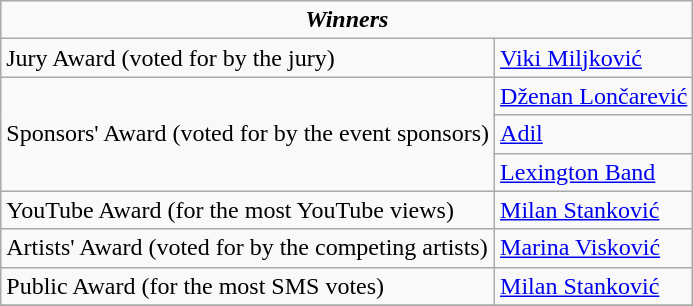<table class="wikitable">
<tr>
<td colspan=2 align=center><strong><em>Winners</em></strong></td>
</tr>
<tr>
<td>Jury Award (voted for by the jury)</td>
<td><a href='#'>Viki Miljković</a></td>
</tr>
<tr>
<td rowspan=3>Sponsors' Award (voted for by the event sponsors)</td>
<td><a href='#'>Dženan Lončarević</a></td>
</tr>
<tr>
<td><a href='#'>Adil</a></td>
</tr>
<tr>
<td><a href='#'>Lexington Band</a></td>
</tr>
<tr>
<td>YouTube Award (for the most YouTube views)</td>
<td><a href='#'>Milan Stanković</a></td>
</tr>
<tr>
<td>Artists' Award (voted for by the competing artists)</td>
<td><a href='#'>Мarina Visković</a></td>
</tr>
<tr>
<td>Public Award (for the most SMS votes)</td>
<td><a href='#'>Milan Stanković</a></td>
</tr>
<tr>
</tr>
</table>
